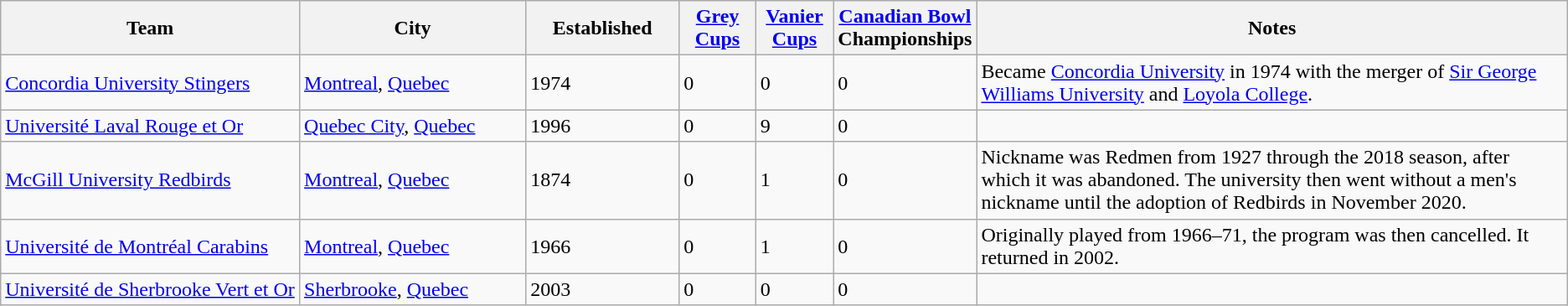<table class="wikitable">
<tr>
<th bgcolor="#DDDDFF" width="20%">Team</th>
<th bgcolor="#DDDDFF" width="15%">City</th>
<th bgcolor="#DDDDFF" width="10%">Established</th>
<th bgcolor="#DDDDFF" width="5%"><a href='#'>Grey Cups</a></th>
<th bgcolor="#DDDDFF" width="5%"><a href='#'>Vanier Cups</a></th>
<th bgcolor="#DDDDFF" width="5%"><a href='#'>Canadian Bowl</a> Championships</th>
<th bgcolor="#DDDDFF" width="45%">Notes</th>
</tr>
<tr>
<td><a href='#'>Concordia University Stingers</a></td>
<td><a href='#'>Montreal</a>, <a href='#'>Quebec</a></td>
<td>1974</td>
<td>0</td>
<td>0</td>
<td>0</td>
<td>Became <a href='#'>Concordia University</a> in 1974 with the merger of <a href='#'>Sir George Williams University</a> and <a href='#'>Loyola College</a>.</td>
</tr>
<tr>
<td><a href='#'>Université Laval Rouge et Or</a></td>
<td><a href='#'>Quebec City</a>, <a href='#'>Quebec</a></td>
<td>1996</td>
<td>0</td>
<td>9</td>
<td>0</td>
<td></td>
</tr>
<tr>
<td><a href='#'>McGill University Redbirds</a></td>
<td><a href='#'>Montreal</a>, <a href='#'>Quebec</a></td>
<td>1874</td>
<td>0</td>
<td>1</td>
<td>0</td>
<td>Nickname was Redmen from 1927 through the 2018 season, after which it was abandoned. The university then went without a men's nickname until the adoption of Redbirds in November 2020.</td>
</tr>
<tr>
<td><a href='#'>Université de Montréal Carabins</a></td>
<td><a href='#'>Montreal</a>, <a href='#'>Quebec</a></td>
<td>1966</td>
<td>0</td>
<td>1</td>
<td>0</td>
<td>Originally played from 1966–71, the program was then cancelled. It returned in 2002.</td>
</tr>
<tr>
<td><a href='#'>Université de Sherbrooke Vert et Or</a></td>
<td><a href='#'>Sherbrooke</a>, <a href='#'>Quebec</a></td>
<td>2003</td>
<td>0</td>
<td>0</td>
<td>0</td>
<td></td>
</tr>
</table>
